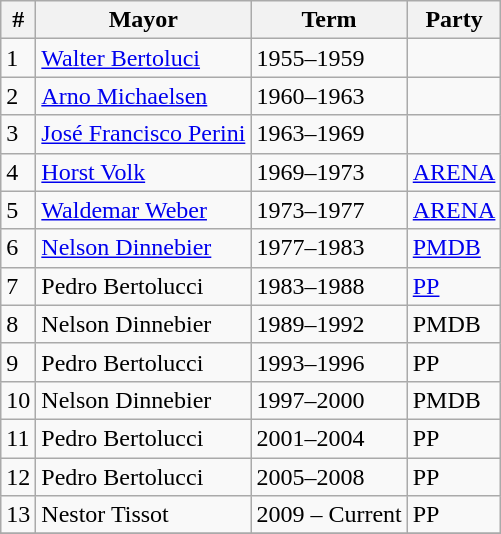<table class="wikitable">
<tr>
<th>#</th>
<th>Mayor</th>
<th>Term</th>
<th>Party</th>
</tr>
<tr>
<td>1</td>
<td><a href='#'>Walter Bertoluci</a></td>
<td>1955–1959</td>
<td></td>
</tr>
<tr>
<td>2</td>
<td><a href='#'>Arno Michaelsen</a></td>
<td>1960–1963</td>
<td></td>
</tr>
<tr>
<td>3</td>
<td><a href='#'>José Francisco Perini</a></td>
<td>1963–1969</td>
<td></td>
</tr>
<tr>
<td>4</td>
<td><a href='#'>Horst Volk</a></td>
<td>1969–1973</td>
<td><a href='#'>ARENA</a></td>
</tr>
<tr>
<td>5</td>
<td><a href='#'>Waldemar Weber</a></td>
<td>1973–1977</td>
<td><a href='#'>ARENA</a></td>
</tr>
<tr>
<td>6</td>
<td><a href='#'>Nelson Dinnebier</a></td>
<td>1977–1983</td>
<td><a href='#'>PMDB</a></td>
</tr>
<tr>
<td>7</td>
<td>Pedro Bertolucci</td>
<td>1983–1988</td>
<td><a href='#'>PP</a></td>
</tr>
<tr>
<td>8</td>
<td>Nelson Dinnebier</td>
<td>1989–1992</td>
<td>PMDB</td>
</tr>
<tr>
<td>9</td>
<td>Pedro Bertolucci</td>
<td>1993–1996</td>
<td>PP</td>
</tr>
<tr>
<td>10</td>
<td>Nelson Dinnebier</td>
<td>1997–2000</td>
<td>PMDB</td>
</tr>
<tr>
<td>11</td>
<td>Pedro Bertolucci</td>
<td>2001–2004</td>
<td>PP</td>
</tr>
<tr>
<td>12</td>
<td>Pedro Bertolucci</td>
<td>2005–2008</td>
<td>PP</td>
</tr>
<tr>
<td>13</td>
<td>Nestor Tissot</td>
<td>2009 – Current</td>
<td>PP</td>
</tr>
<tr>
</tr>
</table>
